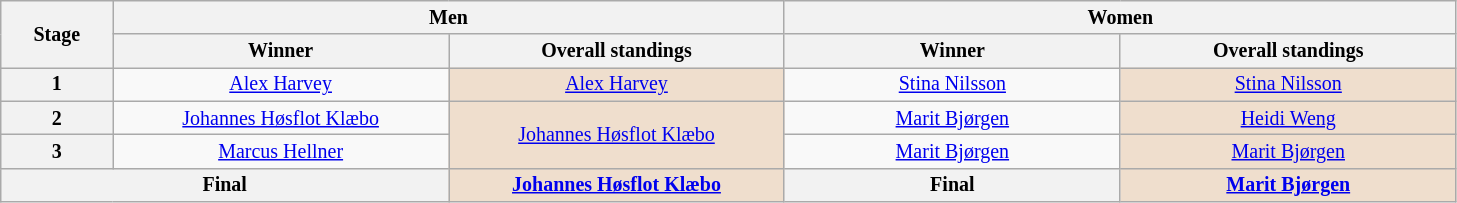<table class="wikitable" style="text-align: center; font-size:smaller;">
<tr>
<th scope="col" style="width:5%;" rowspan="2">Stage</th>
<th scope="col" style="width:45%;" colspan="2">Men</th>
<th scope="col" style="width:45%;" colspan="2">Women</th>
</tr>
<tr>
<th scope="col" style="width:15%;">Winner</th>
<th scope="col" style="width:15%;">Overall standings</th>
<th scope="col" style="width:15%;">Winner</th>
<th scope="col" style="width:15%;">Overall standings</th>
</tr>
<tr>
<th scope="row">1</th>
<td><a href='#'>Alex Harvey</a></td>
<td style="background:#EFDECD"><a href='#'>Alex Harvey</a></td>
<td><a href='#'>Stina Nilsson</a></td>
<td style="background:#EFDECD"><a href='#'>Stina Nilsson</a></td>
</tr>
<tr>
<th scope="row">2</th>
<td><a href='#'>Johannes Høsflot Klæbo</a></td>
<td style="background:#EFDECD" rowspan=2><a href='#'>Johannes Høsflot Klæbo</a></td>
<td><a href='#'>Marit Bjørgen</a></td>
<td style="background:#EFDECD"><a href='#'>Heidi Weng</a></td>
</tr>
<tr>
<th scope="row">3</th>
<td><a href='#'>Marcus Hellner</a></td>
<td><a href='#'>Marit Bjørgen</a></td>
<td style="background:#EFDECD"><a href='#'>Marit Bjørgen</a></td>
</tr>
<tr>
<th colspan="2">Final</th>
<td style="background:#EFDECD"><strong><a href='#'>Johannes Høsflot Klæbo</a></strong></td>
<th><strong>Final</strong></th>
<td style="background:#EFDECD"><strong><a href='#'>Marit Bjørgen</a></strong></td>
</tr>
</table>
